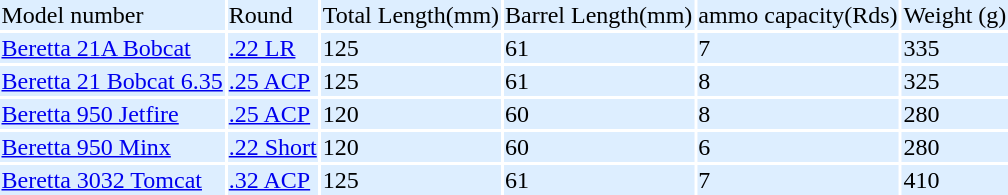<table>
<tr bgcolor=#ddeeff>
<td>Model number</td>
<td>Round</td>
<td>Total Length(mm)</td>
<td>Barrel Length(mm)</td>
<td>ammo capacity(Rds)</td>
<td>Weight (g)</td>
</tr>
<tr bgcolor=#ddeeff>
<td><a href='#'>Beretta 21A Bobcat</a></td>
<td><a href='#'>.22 LR</a></td>
<td>125</td>
<td>61</td>
<td>7</td>
<td>335</td>
</tr>
<tr bgcolor=#ddeeff>
<td><a href='#'>Beretta 21 Bobcat 6.35</a></td>
<td><a href='#'>.25 ACP</a></td>
<td>125</td>
<td>61</td>
<td>8</td>
<td>325</td>
</tr>
<tr bgcolor=#ddeeff>
<td><a href='#'>Beretta 950 Jetfire</a></td>
<td><a href='#'>.25 ACP</a></td>
<td>120</td>
<td>60</td>
<td>8</td>
<td>280</td>
</tr>
<tr bgcolor=#ddeeff>
<td><a href='#'>Beretta 950 Minx</a></td>
<td><a href='#'>.22 Short</a></td>
<td>120</td>
<td>60</td>
<td>6</td>
<td>280</td>
</tr>
<tr bgcolor=#ddeeff>
<td><a href='#'>Beretta 3032 Tomcat</a></td>
<td><a href='#'>.32 ACP</a></td>
<td>125</td>
<td>61</td>
<td>7</td>
<td>410</td>
</tr>
<tr bgcolor=#ddeeff>
</tr>
</table>
